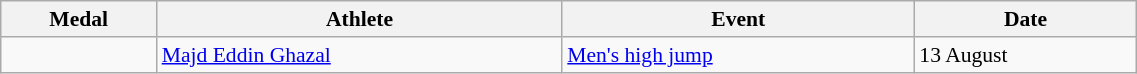<table class="wikitable" style="font-size:90%" width=60%>
<tr>
<th>Medal</th>
<th>Athlete</th>
<th>Event</th>
<th>Date</th>
</tr>
<tr>
<td></td>
<td><a href='#'>Majd Eddin Ghazal</a></td>
<td><a href='#'>Men's high jump</a></td>
<td>13 August</td>
</tr>
</table>
